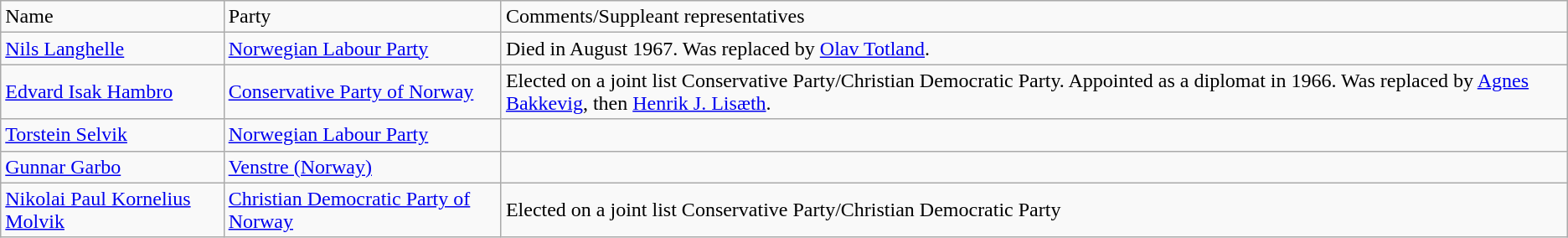<table class="wikitable">
<tr>
<td>Name</td>
<td>Party</td>
<td>Comments/Suppleant representatives</td>
</tr>
<tr>
<td><a href='#'>Nils Langhelle</a></td>
<td><a href='#'>Norwegian Labour Party</a></td>
<td>Died in August 1967. Was replaced by <a href='#'>Olav Totland</a>.</td>
</tr>
<tr>
<td><a href='#'>Edvard Isak Hambro</a></td>
<td><a href='#'>Conservative Party of Norway</a></td>
<td>Elected on a joint list Conservative Party/Christian Democratic Party. Appointed as a diplomat in 1966. Was replaced by <a href='#'>Agnes Bakkevig</a>, then <a href='#'>Henrik J. Lisæth</a>.</td>
</tr>
<tr>
<td><a href='#'>Torstein Selvik</a></td>
<td><a href='#'>Norwegian Labour Party</a></td>
<td></td>
</tr>
<tr>
<td><a href='#'>Gunnar Garbo</a></td>
<td><a href='#'>Venstre (Norway)</a></td>
<td></td>
</tr>
<tr>
<td><a href='#'>Nikolai Paul Kornelius Molvik</a></td>
<td><a href='#'>Christian Democratic Party of Norway</a></td>
<td>Elected on a joint list Conservative Party/Christian Democratic Party</td>
</tr>
</table>
